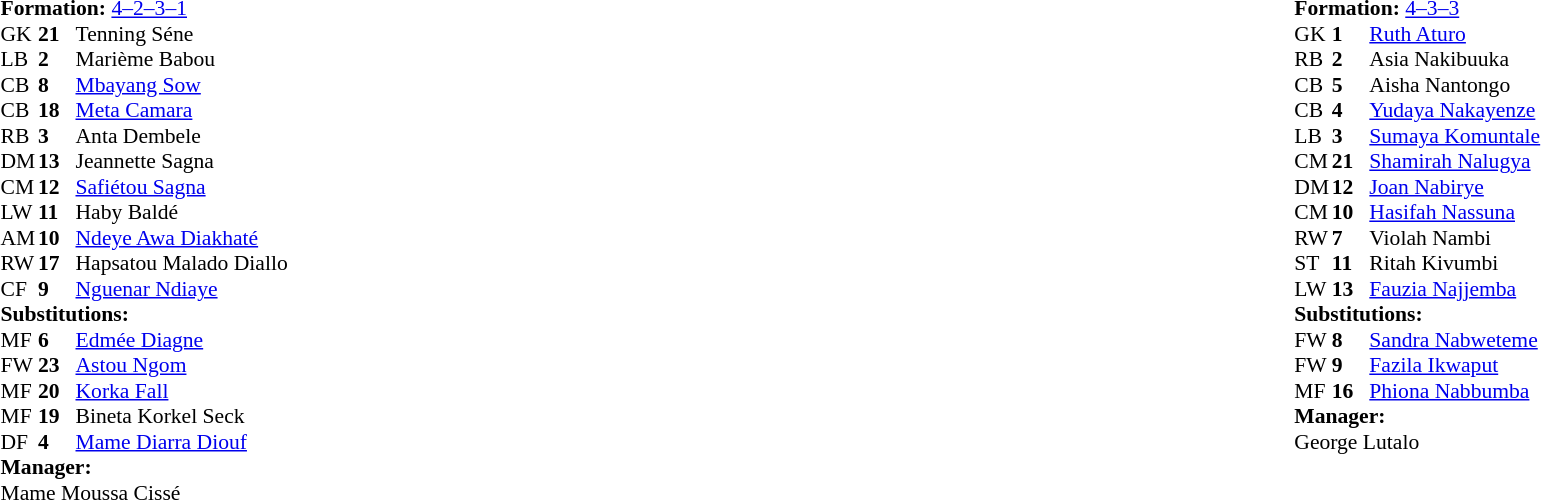<table width="100%">
<tr>
<td valign="top" width="50%"><br><table style="font-size:90%" cellspacing="0" cellpadding="0">
<tr>
<th width=25></th>
<th width=25></th>
</tr>
<tr>
<td colspan=3><strong>Formation:</strong> <a href='#'>4–2–3–1</a></td>
</tr>
<tr>
<td>GK</td>
<td><strong>21</strong></td>
<td>Tenning Séne</td>
</tr>
<tr>
<td>LB</td>
<td><strong>2</strong></td>
<td>Marième Babou</td>
<td></td>
</tr>
<tr>
<td>CB</td>
<td><strong>8</strong></td>
<td><a href='#'>Mbayang Sow</a></td>
<td></td>
</tr>
<tr>
<td>CB</td>
<td><strong>18</strong></td>
<td><a href='#'>Meta Camara</a></td>
</tr>
<tr>
<td>RB</td>
<td><strong>3</strong></td>
<td>Anta Dembele</td>
</tr>
<tr>
<td>DM</td>
<td><strong>13</strong></td>
<td>Jeannette Sagna</td>
</tr>
<tr>
<td>CM</td>
<td><strong>12</strong></td>
<td><a href='#'>Safiétou Sagna</a></td>
<td></td>
</tr>
<tr>
<td>LW</td>
<td><strong>11</strong></td>
<td>Haby Baldé</td>
<td></td>
</tr>
<tr>
<td>AM</td>
<td><strong>10</strong></td>
<td><a href='#'>Ndeye Awa Diakhaté</a></td>
<td> </td>
</tr>
<tr>
<td>RW</td>
<td><strong>17</strong></td>
<td>Hapsatou Malado Diallo</td>
</tr>
<tr>
<td>CF</td>
<td><strong>9</strong></td>
<td><a href='#'>Nguenar Ndiaye</a></td>
<td></td>
</tr>
<tr>
<td colspan=3><strong>Substitutions:</strong></td>
</tr>
<tr>
<td>MF</td>
<td><strong>6</strong></td>
<td><a href='#'>Edmée Diagne</a></td>
<td></td>
</tr>
<tr>
<td>FW</td>
<td><strong>23</strong></td>
<td><a href='#'>Astou Ngom</a></td>
<td></td>
</tr>
<tr>
<td>MF</td>
<td><strong>20</strong></td>
<td><a href='#'>Korka Fall</a></td>
<td></td>
</tr>
<tr>
<td>MF</td>
<td><strong>19</strong></td>
<td>Bineta Korkel Seck</td>
<td></td>
</tr>
<tr>
<td>DF</td>
<td><strong>4</strong></td>
<td><a href='#'>Mame Diarra Diouf</a></td>
<td></td>
</tr>
<tr>
<td colspan=3><strong>Manager:</strong></td>
</tr>
<tr>
<td colspan=3>Mame Moussa Cissé</td>
</tr>
</table>
</td>
<td valign="top" width="50%"><br><table style="font-size:90%; margin:auto" cellspacing="0" cellpadding="0">
<tr>
<th width=25></th>
<th width=25></th>
</tr>
<tr>
<td colspan=3><strong>Formation:</strong> <a href='#'>4–3–3</a></td>
</tr>
<tr>
<td>GK</td>
<td><strong>1</strong></td>
<td><a href='#'>Ruth Aturo</a></td>
</tr>
<tr>
<td>RB</td>
<td><strong>2</strong></td>
<td>Asia Nakibuuka</td>
</tr>
<tr>
<td>CB</td>
<td><strong>5</strong></td>
<td>Aisha Nantongo</td>
</tr>
<tr>
<td>CB</td>
<td><strong>4</strong></td>
<td><a href='#'>Yudaya Nakayenze</a></td>
</tr>
<tr>
<td>LB</td>
<td><strong>3</strong></td>
<td><a href='#'>Sumaya Komuntale</a></td>
</tr>
<tr>
<td>CM</td>
<td><strong>21</strong></td>
<td><a href='#'>Shamirah Nalugya</a></td>
<td></td>
</tr>
<tr>
<td>DM</td>
<td><strong>12</strong></td>
<td><a href='#'>Joan Nabirye</a></td>
</tr>
<tr>
<td>CM</td>
<td><strong>10</strong></td>
<td><a href='#'>Hasifah Nassuna</a></td>
<td></td>
</tr>
<tr>
<td>RW</td>
<td><strong>7</strong></td>
<td>Violah Nambi</td>
<td></td>
</tr>
<tr>
<td>ST</td>
<td><strong>11</strong></td>
<td>Ritah Kivumbi</td>
</tr>
<tr>
<td>LW</td>
<td><strong>13</strong></td>
<td><a href='#'>Fauzia Najjemba</a></td>
</tr>
<tr>
<td colspan=3><strong>Substitutions:</strong></td>
</tr>
<tr>
<td>FW</td>
<td><strong>8</strong></td>
<td><a href='#'>Sandra Nabweteme</a></td>
<td></td>
</tr>
<tr>
<td>FW</td>
<td><strong>9</strong></td>
<td><a href='#'>Fazila Ikwaput</a></td>
<td></td>
</tr>
<tr>
<td>MF</td>
<td><strong>16</strong></td>
<td><a href='#'>Phiona Nabbumba</a></td>
<td></td>
</tr>
<tr>
<td colspan=3><strong>Manager:</strong></td>
</tr>
<tr>
<td colspan=3>George Lutalo</td>
</tr>
</table>
</td>
</tr>
</table>
